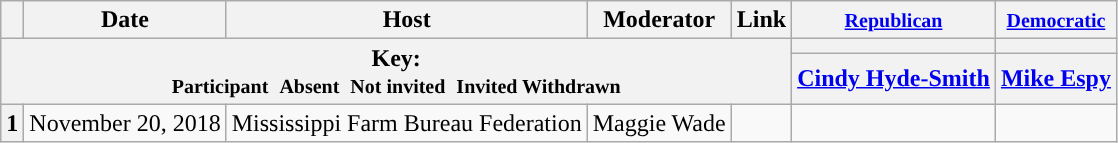<table class="wikitable" style="text-align:center;">
<tr>
<th scope="col"></th>
<th scope="col">Date</th>
<th scope="col">Host</th>
<th scope="col">Moderator</th>
<th scope="col">Link</th>
<th scope="col"><small><a href='#'>Republican</a></small></th>
<th scope="col"><small><a href='#'>Democratic</a></small></th>
</tr>
<tr>
<th colspan="5" rowspan="2">Key:<br> <small>Participant </small>  <small>Absent </small>  <small>Not invited </small>  <small>Invited  Withdrawn</small></th>
<th scope="col" style="background:"></th>
<th scope="col" style="background:"></th>
</tr>
<tr>
<th scope="col"><a href='#'>Cindy Hyde-Smith</a></th>
<th scope="col"><a href='#'>Mike Espy</a></th>
</tr>
<tr>
<th>1</th>
<td style="white-space:nowrap;">November 20, 2018</td>
<td style="white-space:nowrap;">Mississippi Farm Bureau Federation</td>
<td style="white-space:nowrap;">Maggie Wade</td>
<td style="white-space:nowrap;"></td>
<td></td>
<td></td>
</tr>
</table>
